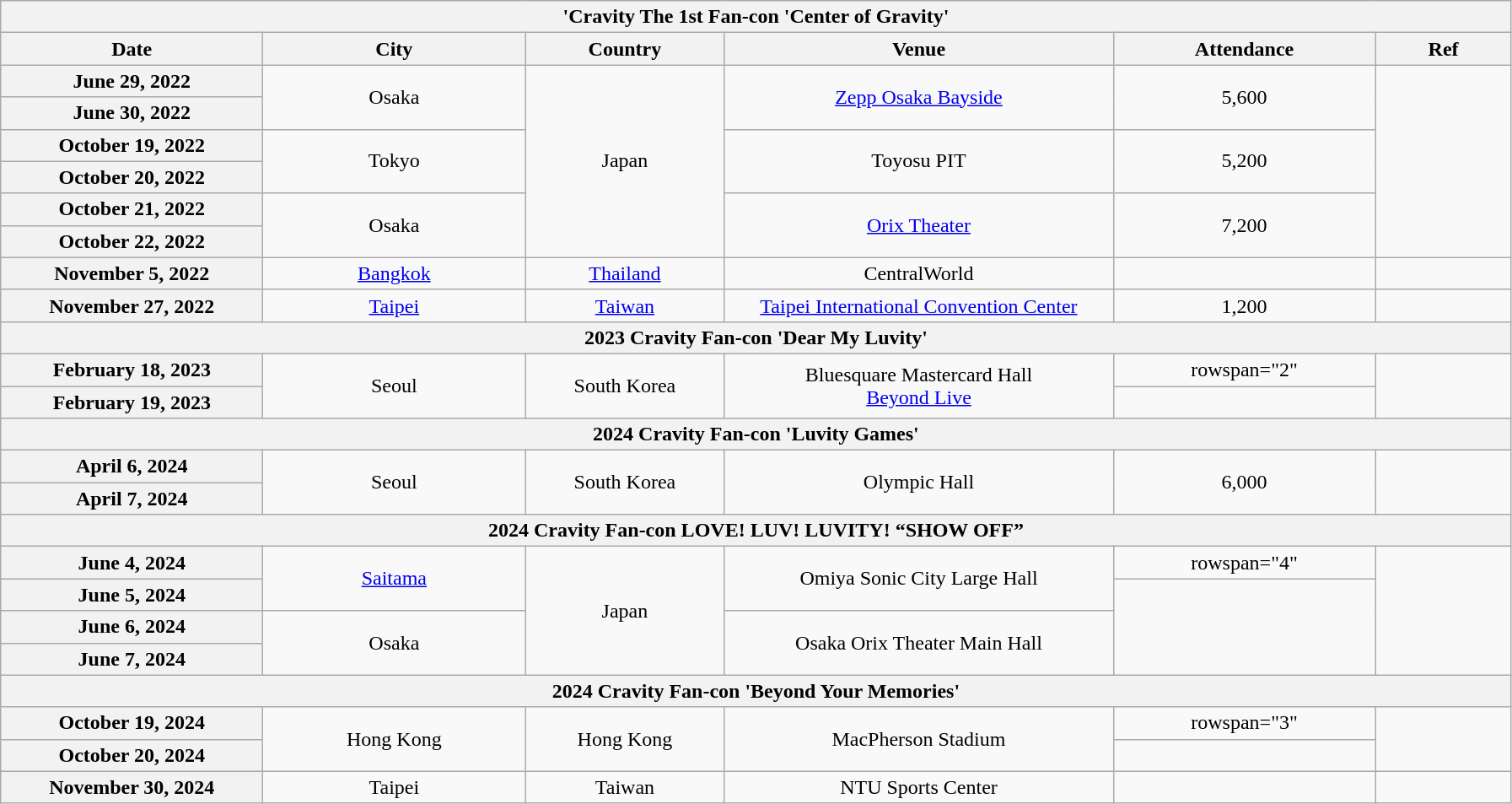<table class="wikitable plainrowheaders" style="text-align:center">
<tr>
<th scope="col" colspan="6">'Cravity The 1st Fan-con 'Center of Gravity'</th>
</tr>
<tr>
<th scope="col" width="200">Date</th>
<th scope="col" width="200">City</th>
<th scope="col" width="150">Country</th>
<th scope="col" width="300">Venue</th>
<th scope="col" width="200">Attendance</th>
<th scope="col" width="100">Ref</th>
</tr>
<tr>
<th scope="row" align="left">June 29, 2022</th>
<td rowspan="2">Osaka</td>
<td rowspan="6">Japan</td>
<td rowspan="2"><a href='#'>Zepp Osaka Bayside</a></td>
<td rowspan="2">5,600</td>
<td rowspan="6"></td>
</tr>
<tr>
<th scope="row" align="left">June 30, 2022</th>
</tr>
<tr>
<th scope="row" align="left">October 19, 2022</th>
<td rowspan="2">Tokyo</td>
<td rowspan="2">Toyosu PIT</td>
<td rowspan="2">5,200</td>
</tr>
<tr>
<th scope="row" align="left">October 20, 2022</th>
</tr>
<tr>
<th scope="row" align="left">October 21, 2022</th>
<td rowspan="2">Osaka</td>
<td rowspan="2"><a href='#'>Orix Theater</a></td>
<td rowspan="2">7,200</td>
</tr>
<tr>
<th scope="row" align="left">October 22, 2022</th>
</tr>
<tr>
<th scope="row" align="left">November 5, 2022</th>
<td><a href='#'>Bangkok</a></td>
<td><a href='#'>Thailand</a></td>
<td>CentralWorld</td>
<td></td>
<td></td>
</tr>
<tr>
<th scope="row" align="left">November 27, 2022</th>
<td><a href='#'>Taipei</a></td>
<td><a href='#'>Taiwan</a></td>
<td><a href='#'>Taipei International Convention Center</a></td>
<td>1,200</td>
<td></td>
</tr>
<tr>
<th scope="col" colspan="6">2023 Cravity Fan-con 'Dear My Luvity'</th>
</tr>
<tr>
<th scope="row" align="left">February 18, 2023</th>
<td rowspan="2">Seoul</td>
<td rowspan="2">South Korea</td>
<td rowspan="2">Bluesquare Mastercard Hall<br><a href='#'>Beyond Live</a></td>
<td>rowspan="2" </td>
<td rowspan="2"></td>
</tr>
<tr>
<th scope="row" align="left">February 19, 2023</th>
</tr>
<tr>
<th scope="col" colspan="6">2024 Cravity Fan-con 'Luvity Games'</th>
</tr>
<tr>
<th scope="row" align="left">April 6, 2024</th>
<td rowspan="2">Seoul</td>
<td rowspan="2">South Korea</td>
<td rowspan="2">Olympic Hall</td>
<td rowspan="2">6,000</td>
<td rowspan="2"></td>
</tr>
<tr>
<th scope="row" align="left">April 7, 2024</th>
</tr>
<tr>
<th scope="col" colspan="6">2024 Cravity Fan-con LOVE! LUV! LUVITY! “SHOW OFF”</th>
</tr>
<tr>
<th scope="row" align="left">June 4, 2024</th>
<td rowspan="2"><a href='#'>Saitama</a></td>
<td rowspan="4">Japan</td>
<td rowspan="2">Omiya Sonic City Large Hall</td>
<td>rowspan="4" </td>
<td rowspan="4"></td>
</tr>
<tr>
<th scope="row" align="left">June 5, 2024</th>
</tr>
<tr>
<th scope="row" align="left">June 6, 2024</th>
<td rowspan="2">Osaka</td>
<td rowspan="2">Osaka Orix Theater Main Hall</td>
</tr>
<tr>
<th scope="row" align="left">June 7, 2024</th>
</tr>
<tr>
<th scope="col" colspan="6">2024 Cravity Fan-con 'Beyond Your Memories'</th>
</tr>
<tr>
<th scope="row" align="left">October 19, 2024</th>
<td rowspan="2">Hong Kong</td>
<td rowspan="2">Hong Kong</td>
<td rowspan="2">MacPherson Stadium</td>
<td>rowspan="3" </td>
<td rowspan="2"></td>
</tr>
<tr>
<th scope="row" align="left">October 20, 2024</th>
</tr>
<tr>
<th scope="row" align="left">November 30, 2024</th>
<td>Taipei</td>
<td>Taiwan</td>
<td>NTU Sports Center</td>
<td></td>
</tr>
</table>
